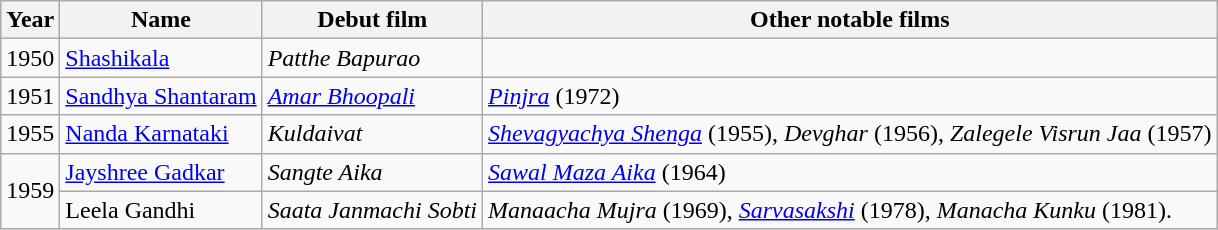<table class="wikitable">
<tr>
<th>Year</th>
<th>Name</th>
<th>Debut film</th>
<th>Other notable films</th>
</tr>
<tr>
<td>1950</td>
<td><a href='#'>Shashikala</a></td>
<td><em>Patthe Bapurao</em></td>
<td></td>
</tr>
<tr>
<td>1951</td>
<td><a href='#'>Sandhya Shantaram</a></td>
<td><em><a href='#'>Amar Bhoopali</a></em></td>
<td><em><a href='#'>Pinjra</a></em> (1972)</td>
</tr>
<tr>
<td>1955</td>
<td><a href='#'>Nanda Karnataki</a></td>
<td><em>Kuldaivat</em></td>
<td><em><a href='#'>Shevagyachya Shenga</a></em> (1955), <em>Devghar</em> (1956), <em>Zalegele Visrun Jaa</em> (1957)</td>
</tr>
<tr>
<td rowspan="2">1959</td>
<td><a href='#'>Jayshree Gadkar</a></td>
<td><em>Sangte Aika</em></td>
<td><a href='#'><em>Sawal Maza Aika</em></a> (1964)</td>
</tr>
<tr>
<td>Leela Gandhi</td>
<td><em>Saata Janmachi Sobti</em></td>
<td><em>Manaacha Mujra</em> (1969), <em><a href='#'>Sarvasakshi</a></em> (1978), <em>Manacha Kunku</em> (1981).</td>
</tr>
</table>
